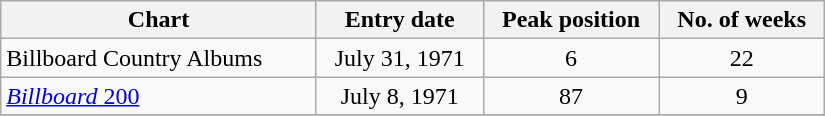<table border=1 cellspacing=0 cellpadding=2 width="550px" class="wikitable">
<tr>
<th align="center">Chart</th>
<th align="center">Entry date</th>
<th align="center">Peak position</th>
<th align="center">No. of weeks</th>
</tr>
<tr>
<td align="left">Billboard Country Albums</td>
<td align="center">July 31, 1971</td>
<td align="center">6</td>
<td align="center">22</td>
</tr>
<tr>
<td align="left"><a href='#'><em>Billboard</em> 200</a></td>
<td align="center">July 8, 1971</td>
<td align="center">87</td>
<td align="center">9</td>
</tr>
<tr>
</tr>
</table>
